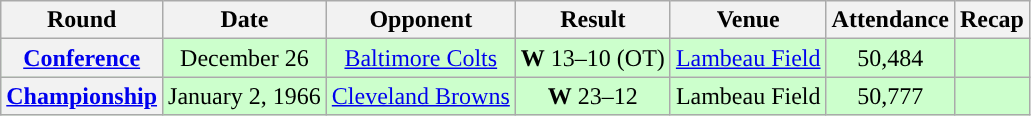<table class="wikitable" style="text-align:center">
<tr>
<th>Round</th>
<th>Date</th>
<th>Opponent</th>
<th>Result</th>
<th>Venue</th>
<th>Attendance</th>
<th>Recap</th>
</tr>
<tr style="background:#cfc">
<th><a href='#'>Conference</a></th>
<td>December 26</td>
<td><a href='#'>Baltimore Colts</a></td>
<td><strong>W</strong> 13–10 (OT)</td>
<td><a href='#'>Lambeau Field</a></td>
<td>50,484</td>
<td></td>
</tr>
<tr style="background:#cfc">
<th><a href='#'>Championship</a></th>
<td>January 2, 1966</td>
<td><a href='#'>Cleveland Browns</a></td>
<td><strong>W</strong> 23–12</td>
<td>Lambeau Field</td>
<td>50,777</td>
<td></td>
</tr>
</table>
